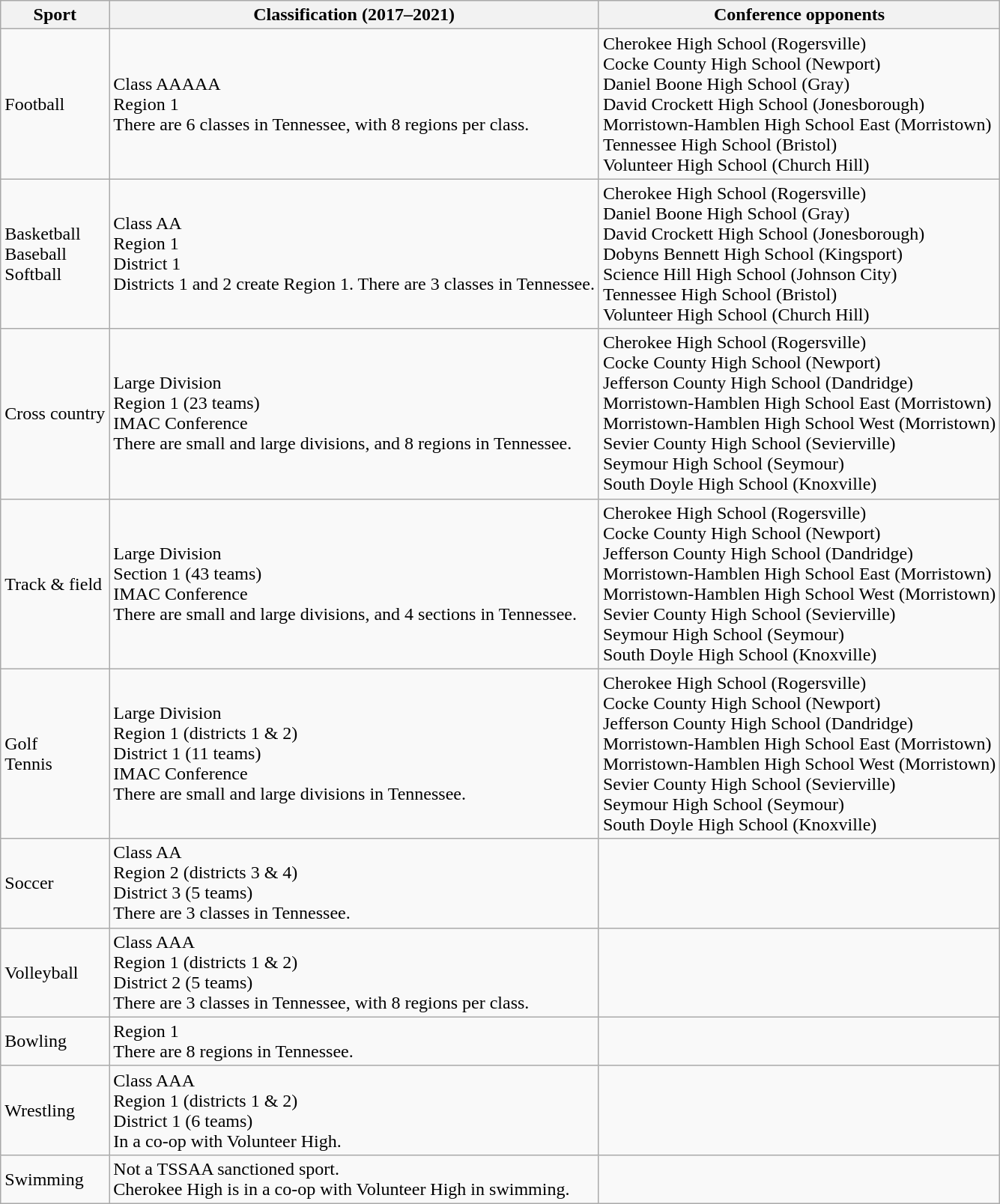<table class="wikitable">
<tr>
<th>Sport</th>
<th>Classification (2017–2021)</th>
<th>Conference opponents</th>
</tr>
<tr>
<td>Football</td>
<td>Class AAAAA<br>Region 1<br>There are 6 classes in Tennessee, with 8 regions per class.</td>
<td>Cherokee High School (Rogersville)<br>Cocke County High School (Newport)<br>Daniel Boone High School (Gray)<br>David Crockett High School (Jonesborough)<br>Morristown-Hamblen High School East (Morristown)<br>Tennessee High School (Bristol)<br>Volunteer High School (Church Hill)</td>
</tr>
<tr>
<td>Basketball<br>Baseball<br>Softball</td>
<td>Class AA<br>Region 1<br>District 1<br>Districts 1 and 2 create Region 1.
There are 3 classes in Tennessee.</td>
<td>Cherokee High School (Rogersville)<br>Daniel Boone High School (Gray)<br>David Crockett High School (Jonesborough)<br>Dobyns Bennett High School (Kingsport)<br>Science Hill High School (Johnson City)<br>Tennessee High School (Bristol)<br>Volunteer High School (Church Hill)</td>
</tr>
<tr>
<td>Cross country</td>
<td>Large Division<br>Region 1 (23 teams)<br>IMAC Conference<br>There are small and large divisions, and 8 regions in Tennessee.</td>
<td>Cherokee High School (Rogersville)<br>Cocke County High School (Newport)<br>Jefferson County High School (Dandridge)<br>Morristown-Hamblen High School East (Morristown)<br>Morristown-Hamblen High School West (Morristown)<br>Sevier County High School (Sevierville)<br>Seymour High School (Seymour)<br>South Doyle High School (Knoxville)</td>
</tr>
<tr>
<td>Track & field</td>
<td>Large Division<br>Section 1 (43 teams)<br>IMAC Conference<br>There are small and large divisions, and 4 sections in Tennessee.</td>
<td>Cherokee High School (Rogersville)<br>Cocke County High School (Newport)<br>Jefferson County High School (Dandridge)<br>Morristown-Hamblen High School East (Morristown)<br>Morristown-Hamblen High School West (Morristown)<br>Sevier County High School (Sevierville)<br>Seymour High School (Seymour)<br>South Doyle High School (Knoxville)</td>
</tr>
<tr>
<td>Golf<br>Tennis</td>
<td>Large Division<br>Region 1 (districts 1 & 2)<br>District 1 (11 teams)<br>IMAC Conference<br>There are small and large divisions in Tennessee.</td>
<td>Cherokee High School (Rogersville)<br>Cocke County High School (Newport)<br>Jefferson County High School (Dandridge)<br>Morristown-Hamblen High School East (Morristown)<br>Morristown-Hamblen High School West (Morristown)<br>Sevier County High School (Sevierville)<br>Seymour High School (Seymour)<br>South Doyle High School (Knoxville)</td>
</tr>
<tr>
<td>Soccer</td>
<td>Class AA<br>Region 2 (districts 3 & 4)<br>District 3 (5 teams)<br>There are 3 classes in Tennessee.</td>
<td></td>
</tr>
<tr>
<td>Volleyball</td>
<td>Class AAA<br>Region 1 (districts 1 & 2)<br>District 2 (5 teams)<br>There are 3 classes in Tennessee, with 8 regions per class.</td>
<td></td>
</tr>
<tr>
<td>Bowling</td>
<td>Region 1<br>There are 8 regions in Tennessee.</td>
<td></td>
</tr>
<tr>
<td>Wrestling</td>
<td>Class AAA<br>Region 1 (districts 1 & 2)<br>District 1 (6 teams)<br>In a co-op with Volunteer High.</td>
<td></td>
</tr>
<tr>
<td>Swimming</td>
<td>Not a TSSAA sanctioned sport.<br>Cherokee High is in a co-op with Volunteer High in swimming.</td>
<td></td>
</tr>
</table>
